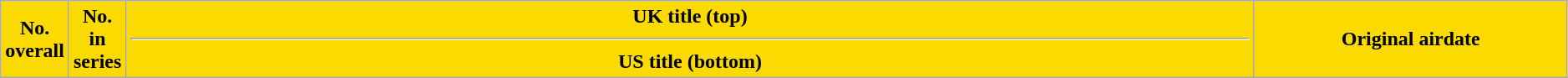<table class="wikitable plainrowheaders" width="99%" style="background:#FFFFFF;">
<tr>
<th width="1%" style="background:#fada00;">No. overall</th>
<th width="1%" style="background:#fada00;">No. in series</th>
<th style="background:#fada00;">UK title (top)<hr>US title (bottom)</th>
<th width="20%" style="background:#fada00;">Original airdate<br>











</th>
</tr>
</table>
